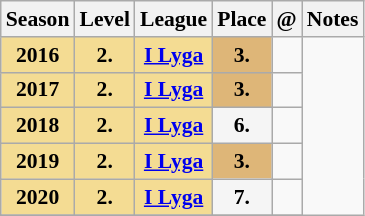<table class="wikitable" style="font-size:90%;">
<tr>
<th>Season</th>
<th>Level</th>
<th>League</th>
<th>Place</th>
<th>@</th>
<th>Notes</th>
</tr>
<tr>
<td bgcolor="#F4DC93" style="text-align:center;"><strong>2016</strong></td>
<td bgcolor="#F4DC93" style="text-align:center;"><strong>2.</strong></td>
<td bgcolor="#F4DC93" style="text-align:center;"><strong><a href='#'>I Lyga</a></strong></td>
<td bgcolor="#deb678" style="text-align:center;"><strong>3.</strong></td>
<td></td>
</tr>
<tr>
<td bgcolor="#F4DC93" style="text-align:center;"><strong>2017</strong></td>
<td bgcolor="#F4DC93" style="text-align:center;"><strong>2.</strong></td>
<td bgcolor="#F4DC93" style="text-align:center;"><strong><a href='#'>I Lyga</a></strong></td>
<td bgcolor="#deb678" style="text-align:center;"><strong>3.</strong></td>
<td></td>
</tr>
<tr>
<td bgcolor="#F4DC93" style="text-align:center;"><strong>2018</strong></td>
<td bgcolor="#F4DC93" style="text-align:center;"><strong>2.</strong></td>
<td bgcolor="#F4DC93" style="text-align:center;"><strong><a href='#'>I Lyga</a></strong></td>
<td bgcolor="#F5F5F5" style="text-align:center;"><strong>6.</strong></td>
<td></td>
</tr>
<tr>
<td bgcolor="#F4DC93" style="text-align:center;"><strong>2019</strong></td>
<td bgcolor="#F4DC93" style="text-align:center;"><strong>2.</strong></td>
<td bgcolor="#F4DC93" style="text-align:center;"><strong><a href='#'>I Lyga</a></strong></td>
<td bgcolor="#deb678" style="text-align:center;"><strong>3.</strong></td>
<td></td>
</tr>
<tr>
<td bgcolor="#F4DC93" style="text-align:center;"><strong>2020</strong></td>
<td bgcolor="#F4DC93" style="text-align:center;"><strong>2.</strong></td>
<td bgcolor="#F4DC93" style="text-align:center;"><strong><a href='#'>I Lyga</a></strong></td>
<td bgcolor="#F5F5F5" style="text-align:center;"><strong>7.</strong></td>
<td></td>
</tr>
<tr>
</tr>
</table>
